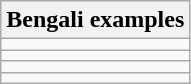<table class="wikitable">
<tr>
<th>Bengali examples</th>
</tr>
<tr>
<td></td>
</tr>
<tr>
<td></td>
</tr>
<tr>
<td></td>
</tr>
<tr>
<td></td>
</tr>
</table>
